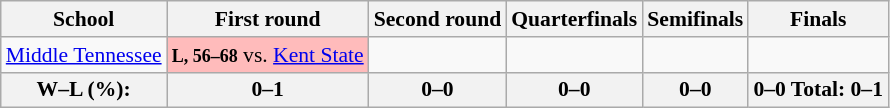<table class="wikitable" style="white-space:nowrap; font-size:90%;">
<tr>
<th>School</th>
<th>First round</th>
<th>Second round</th>
<th>Quarterfinals</th>
<th>Semifinals</th>
<th>Finals</th>
</tr>
<tr>
<td><a href='#'>Middle Tennessee</a></td>
<td style="background:#fbb;"><small><strong>L, 56–68</strong></small> vs. <a href='#'>Kent State</a></td>
<td></td>
<td></td>
<td></td>
<td></td>
</tr>
<tr>
<th>W–L (%):</th>
<th>0–1 </th>
<th>0–0 </th>
<th>0–0 </th>
<th>0–0 </th>
<th>0–0  Total: 0–1 </th>
</tr>
</table>
